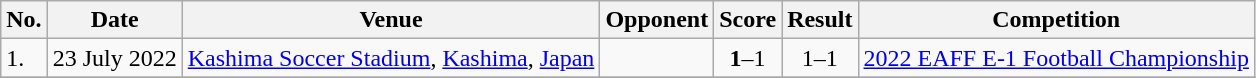<table class="wikitable">
<tr>
<th>No.</th>
<th>Date</th>
<th>Venue</th>
<th>Opponent</th>
<th>Score</th>
<th>Result</th>
<th>Competition</th>
</tr>
<tr>
<td>1.</td>
<td>23 July 2022</td>
<td><a href='#'>Kashima Soccer Stadium</a>, <a href='#'>Kashima</a>, <a href='#'>Japan</a></td>
<td></td>
<td align=center><strong>1</strong>–1</td>
<td align=center>1–1</td>
<td><a href='#'>2022 EAFF E-1 Football Championship</a></td>
</tr>
<tr>
</tr>
</table>
